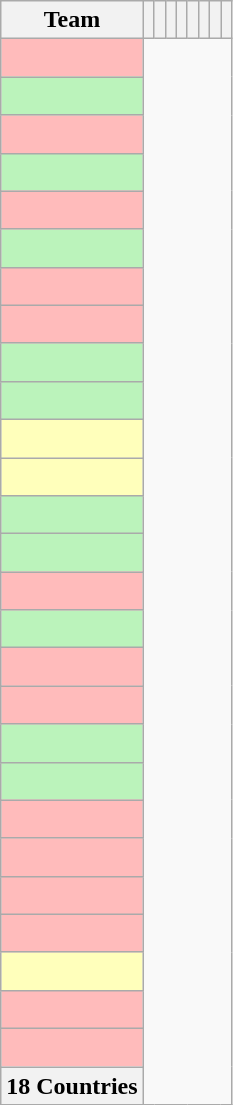<table class="sortable wikitable plainrowheaders" style="text-align:center">
<tr>
<th>Team</th>
<th></th>
<th></th>
<th></th>
<th></th>
<th></th>
<th></th>
<th></th>
<th></th>
</tr>
<tr bgcolor="#FFBBBB">
<td style="text-align:left;"><br></td>
</tr>
<tr bgcolor="#BBF3BB">
<td style="text-align:left;"><br></td>
</tr>
<tr bgcolor="#FFBBBB">
<td style="text-align:left;"><br></td>
</tr>
<tr bgcolor="#BBF3BB">
<td style="text-align:left;"><br></td>
</tr>
<tr bgcolor="#FFBBBB">
<td style="text-align:left;"><br></td>
</tr>
<tr bgcolor="#BBF3BB">
<td style="text-align:left;"><br></td>
</tr>
<tr bgcolor="#FFBBBB">
<td style="text-align:left;"><br></td>
</tr>
<tr bgcolor="#FFBBBB">
<td style="text-align:left;"><br></td>
</tr>
<tr bgcolor="#BBF3BB">
<td style="text-align:left;"><br></td>
</tr>
<tr bgcolor="#BBF3BB">
<td style="text-align:left;"><br></td>
</tr>
<tr bgcolor="#FFFFBB">
<td style="text-align:left;"><br></td>
</tr>
<tr bgcolor="#FFFFBB">
<td style="text-align:left;"><br></td>
</tr>
<tr bgcolor="#BBF3BB">
<td style="text-align:left;"><br></td>
</tr>
<tr bgcolor="#BBF3BB">
<td style="text-align:left;"><br></td>
</tr>
<tr bgcolor="#FFBBBB">
<td style="text-align:left;"><br></td>
</tr>
<tr bgcolor="#BBF3BB">
<td style="text-align:left;"><br></td>
</tr>
<tr bgcolor="#FFBBBB">
<td style="text-align:left;"><br></td>
</tr>
<tr bgcolor="#FFBBBB">
<td style="text-align:left;"><br></td>
</tr>
<tr bgcolor="#BBF3BB">
<td style="text-align:left;"><br></td>
</tr>
<tr bgcolor="#BBF3BB">
<td style="text-align:left;"><br></td>
</tr>
<tr bgcolor="#FFBBBB">
<td style="text-align:left;"><br></td>
</tr>
<tr bgcolor="#FFBBBB">
<td style="text-align:left;"><br></td>
</tr>
<tr bgcolor="#FFBBBB">
<td style="text-align:left;"><br></td>
</tr>
<tr bgcolor="#FFBBBB">
<td style="text-align:left;"><br></td>
</tr>
<tr bgcolor="#FFFFBB">
<td style="text-align:left;"><br></td>
</tr>
<tr bgcolor="#FFBBBB">
<td style="text-align:left;"><br></td>
</tr>
<tr bgcolor="#FFBBBB">
<td style="text-align:left;"><br></td>
</tr>
<tr class="sortbottom">
<th>18 Countries<br></th>
</tr>
</table>
